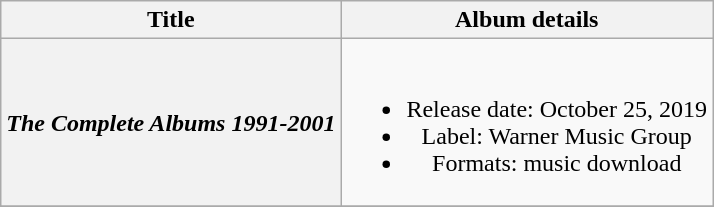<table class="wikitable plainrowheaders" style="text-align:center;">
<tr>
<th>Title</th>
<th>Album details</th>
</tr>
<tr>
<th scope="row"><em>The Complete Albums 1991-2001</em></th>
<td><br><ul><li>Release date: October 25, 2019</li><li>Label: Warner Music Group</li><li>Formats: music download</li></ul></td>
</tr>
<tr>
</tr>
</table>
